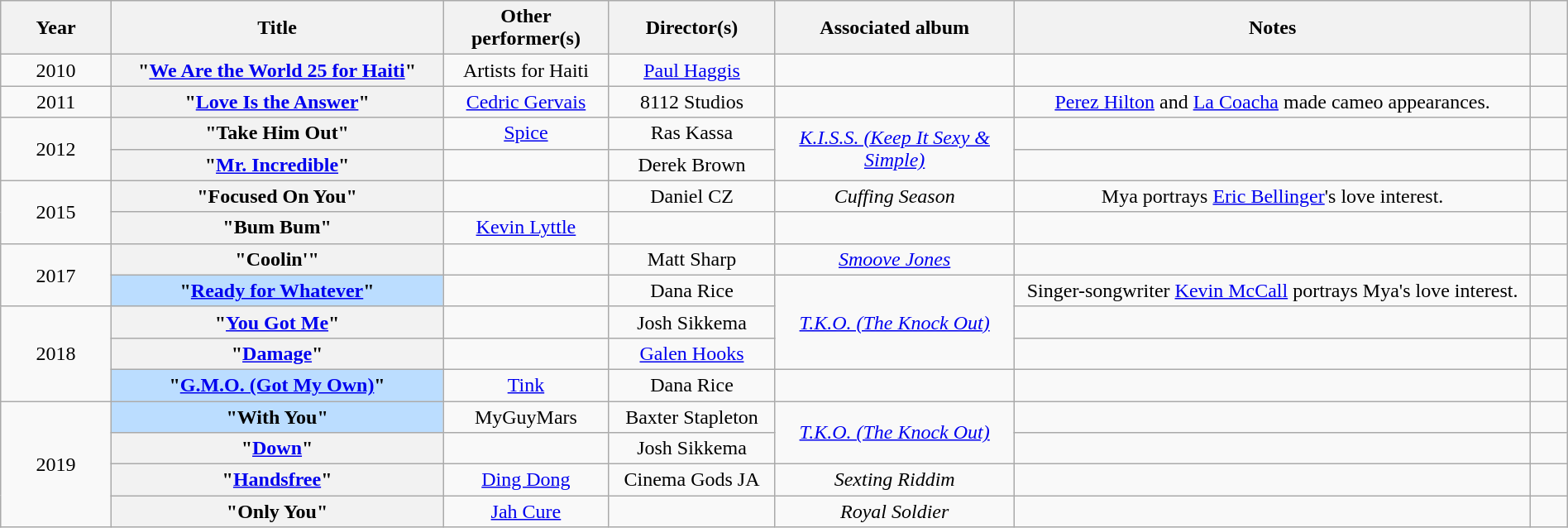<table class="wikitable sortable plainrowheaders" style="text-align:center;" width="100%;">
<tr>
<th scope="col" style="width:6%;">Year</th>
<th scope="col" style="width:18%;">Title</th>
<th scope="col" style="width:9%;">Other performer(s)</th>
<th scope="col" style="width:9%;">Director(s)</th>
<th scope="col" style="width:13%;">Associated album</th>
<th class="unsortable" scope="col" style="width:28%;">Notes</th>
<th class="unsortable" scope="col" style="width:2%;"></th>
</tr>
<tr>
<td>2010</td>
<th scope="row">"<a href='#'>We Are the World 25 for Haiti</a>"</th>
<td>Artists for Haiti</td>
<td><a href='#'>Paul Haggis</a></td>
<td></td>
<td></td>
<td></td>
</tr>
<tr>
<td>2011</td>
<th scope="row">"<a href='#'>Love Is the Answer</a>"</th>
<td><a href='#'>Cedric Gervais</a></td>
<td>8112 Studios</td>
<td></td>
<td><a href='#'>Perez Hilton</a> and <a href='#'>La Coacha</a> made cameo appearances.</td>
<td></td>
</tr>
<tr>
<td rowspan="2">2012</td>
<th scope="row">"Take Him Out"</th>
<td><a href='#'>Spice</a></td>
<td>Ras Kassa</td>
<td rowspan="2"><em><a href='#'>K.I.S.S. (Keep It Sexy & Simple)</a></em></td>
<td></td>
<td></td>
</tr>
<tr>
<th scope="row">"<a href='#'>Mr. Incredible</a>"</th>
<td></td>
<td>Derek Brown</td>
<td></td>
<td></td>
</tr>
<tr>
<td rowspan="2">2015</td>
<th scope="row">"Focused On You"</th>
<td></td>
<td>Daniel CZ</td>
<td><em>Cuffing Season</em></td>
<td>Mya portrays <a href='#'>Eric Bellinger</a>'s love interest.</td>
<td></td>
</tr>
<tr>
<th scope="row">"Bum Bum"</th>
<td><a href='#'>Kevin Lyttle</a></td>
<td></td>
<td></td>
<td></td>
<td></td>
</tr>
<tr>
<td rowspan="2">2017</td>
<th scope="row">"Coolin'"</th>
<td></td>
<td>Matt Sharp</td>
<td><em><a href='#'>Smoove Jones</a></em></td>
<td></td>
<td></td>
</tr>
<tr>
<th style="background:#bdf;" scope="row">"<a href='#'>Ready for Whatever</a>"</th>
<td></td>
<td>Dana Rice</td>
<td rowspan="3"><em><a href='#'>T.K.O. (The Knock Out)</a></em></td>
<td>Singer-songwriter <a href='#'>Kevin McCall</a> portrays Mya's love interest.</td>
<td></td>
</tr>
<tr>
<td rowspan="3">2018</td>
<th scope="row">"<a href='#'>You Got Me</a>"</th>
<td></td>
<td>Josh Sikkema</td>
<td></td>
<td></td>
</tr>
<tr>
<th scope="row">"<a href='#'>Damage</a>"</th>
<td></td>
<td><a href='#'>Galen Hooks</a></td>
<td></td>
<td></td>
</tr>
<tr>
<th style="background:#bdf;" scope="row">"<a href='#'>G.M.O. (Got My Own)</a>"</th>
<td><a href='#'>Tink</a></td>
<td>Dana Rice</td>
<td></td>
<td></td>
<td></td>
</tr>
<tr>
<td rowspan="4">2019</td>
<th style="background:#bdf;" scope="row">"With You"</th>
<td>MyGuyMars</td>
<td>Baxter Stapleton</td>
<td rowspan="2"><em><a href='#'>T.K.O. (The Knock Out)</a></em></td>
<td></td>
<td></td>
</tr>
<tr>
<th scope="row">"<a href='#'>Down</a>"</th>
<td></td>
<td>Josh Sikkema</td>
<td></td>
<td></td>
</tr>
<tr>
<th scope="row">"<a href='#'>Handsfree</a>"</th>
<td><a href='#'>Ding Dong</a></td>
<td>Cinema Gods JA</td>
<td><em>Sexting Riddim</em></td>
<td></td>
<td></td>
</tr>
<tr>
<th scope="row">"Only You"</th>
<td><a href='#'>Jah Cure</a></td>
<td></td>
<td><em>Royal Soldier</em></td>
<td></td>
<td></td>
</tr>
</table>
